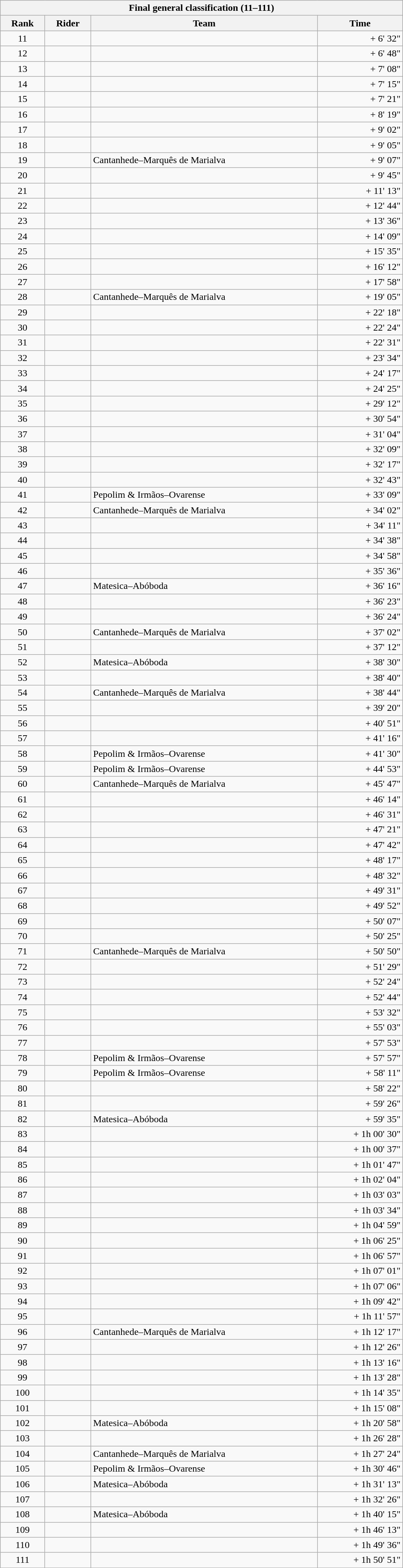<table class="collapsible collapsed wikitable" style="width:42em;margin-top:-1px;">
<tr>
<th scope="col" colspan="4">Final general classification (11–111)</th>
</tr>
<tr>
<th scope="col">Rank</th>
<th scope="col">Rider</th>
<th scope="col">Team</th>
<th scope="col">Time</th>
</tr>
<tr>
<td style="text-align:center;">11</td>
<td></td>
<td></td>
<td style="text-align:right;">+ 6' 32"</td>
</tr>
<tr>
<td style="text-align:center;">12</td>
<td></td>
<td></td>
<td style="text-align:right;">+ 6' 48"</td>
</tr>
<tr>
<td style="text-align:center;">13</td>
<td></td>
<td></td>
<td style="text-align:right;">+ 7' 08"</td>
</tr>
<tr>
<td style="text-align:center;">14</td>
<td></td>
<td></td>
<td style="text-align:right;">+ 7' 15"</td>
</tr>
<tr>
<td style="text-align:center;">15</td>
<td></td>
<td></td>
<td style="text-align:right;">+ 7' 21"</td>
</tr>
<tr>
<td style="text-align:center;">16</td>
<td></td>
<td></td>
<td style="text-align:right;">+ 8' 19"</td>
</tr>
<tr>
<td style="text-align:center;">17</td>
<td></td>
<td></td>
<td style="text-align:right;">+ 9' 02"</td>
</tr>
<tr>
<td style="text-align:center;">18</td>
<td></td>
<td></td>
<td style="text-align:right;">+ 9' 05"</td>
</tr>
<tr>
<td style="text-align:center;">19</td>
<td></td>
<td>Cantanhede–Marquês de Marialva</td>
<td style="text-align:right;">+ 9' 07"</td>
</tr>
<tr>
<td style="text-align:center;">20</td>
<td></td>
<td></td>
<td style="text-align:right;">+ 9' 45"</td>
</tr>
<tr>
<td style="text-align:center;">21</td>
<td></td>
<td></td>
<td style="text-align:right;">+ 11' 13"</td>
</tr>
<tr>
<td style="text-align:center;">22</td>
<td></td>
<td></td>
<td style="text-align:right;">+ 12' 44"</td>
</tr>
<tr>
<td style="text-align:center;">23</td>
<td></td>
<td></td>
<td style="text-align:right;">+ 13' 36"</td>
</tr>
<tr>
<td style="text-align:center;">24</td>
<td></td>
<td></td>
<td style="text-align:right;">+ 14' 09"</td>
</tr>
<tr>
<td style="text-align:center;">25</td>
<td></td>
<td></td>
<td style="text-align:right;">+ 15' 35"</td>
</tr>
<tr>
<td style="text-align:center;">26</td>
<td></td>
<td></td>
<td style="text-align:right;">+ 16' 12"</td>
</tr>
<tr>
<td style="text-align:center;">27</td>
<td></td>
<td></td>
<td style="text-align:right;">+ 17' 58"</td>
</tr>
<tr>
<td style="text-align:center;">28</td>
<td></td>
<td>Cantanhede–Marquês de Marialva</td>
<td style="text-align:right;">+ 19' 05"</td>
</tr>
<tr>
<td style="text-align:center;">29</td>
<td></td>
<td></td>
<td style="text-align:right;">+ 22' 18"</td>
</tr>
<tr>
<td style="text-align:center;">30</td>
<td></td>
<td></td>
<td style="text-align:right;">+ 22' 24"</td>
</tr>
<tr>
<td style="text-align:center;">31</td>
<td></td>
<td></td>
<td style="text-align:right;">+ 22' 31"</td>
</tr>
<tr>
<td style="text-align:center;">32</td>
<td> </td>
<td></td>
<td style="text-align:right;">+ 23' 34"</td>
</tr>
<tr>
<td style="text-align:center;">33</td>
<td></td>
<td></td>
<td style="text-align:right;">+ 24' 17"</td>
</tr>
<tr>
<td style="text-align:center;">34</td>
<td></td>
<td></td>
<td style="text-align:right;">+ 24' 25"</td>
</tr>
<tr>
<td style="text-align:center;">35</td>
<td></td>
<td></td>
<td style="text-align:right;">+ 29' 12"</td>
</tr>
<tr>
<td style="text-align:center;">36</td>
<td></td>
<td></td>
<td style="text-align:right;">+ 30' 54"</td>
</tr>
<tr>
<td style="text-align:center;">37</td>
<td></td>
<td></td>
<td style="text-align:right;">+ 31' 04"</td>
</tr>
<tr>
<td style="text-align:center;">38</td>
<td></td>
<td></td>
<td style="text-align:right;">+ 32' 09"</td>
</tr>
<tr>
<td style="text-align:center;">39</td>
<td></td>
<td></td>
<td style="text-align:right;">+ 32' 17"</td>
</tr>
<tr>
<td style="text-align:center;">40</td>
<td></td>
<td></td>
<td style="text-align:right;">+ 32' 43"</td>
</tr>
<tr>
<td style="text-align:center;">41</td>
<td></td>
<td>Pepolim & Irmãos–Ovarense</td>
<td style="text-align:right;">+ 33' 09"</td>
</tr>
<tr>
<td style="text-align:center;">42</td>
<td></td>
<td>Cantanhede–Marquês de Marialva</td>
<td style="text-align:right;">+ 34' 02"</td>
</tr>
<tr>
<td style="text-align:center;">43</td>
<td></td>
<td></td>
<td style="text-align:right;">+ 34' 11"</td>
</tr>
<tr>
<td style="text-align:center;">44</td>
<td></td>
<td></td>
<td style="text-align:right;">+ 34' 38"</td>
</tr>
<tr>
<td style="text-align:center;">45</td>
<td></td>
<td></td>
<td style="text-align:right;">+ 34' 58"</td>
</tr>
<tr>
<td style="text-align:center;">46</td>
<td></td>
<td></td>
<td style="text-align:right;">+ 35' 36"</td>
</tr>
<tr>
<td style="text-align:center;">47</td>
<td></td>
<td>Matesica–Abóboda</td>
<td style="text-align:right;">+ 36' 16"</td>
</tr>
<tr>
<td style="text-align:center;">48</td>
<td></td>
<td></td>
<td style="text-align:right;">+ 36' 23"</td>
</tr>
<tr>
<td style="text-align:center;">49</td>
<td></td>
<td></td>
<td style="text-align:right;">+ 36' 24"</td>
</tr>
<tr>
<td style="text-align:center;">50</td>
<td></td>
<td>Cantanhede–Marquês de Marialva</td>
<td style="text-align:right;">+ 37' 02"</td>
</tr>
<tr>
<td style="text-align:center;">51</td>
<td></td>
<td></td>
<td style="text-align:right;">+ 37' 12"</td>
</tr>
<tr>
<td style="text-align:center;">52</td>
<td></td>
<td>Matesica–Abóboda</td>
<td style="text-align:right;">+ 38' 30"</td>
</tr>
<tr>
<td style="text-align:center;">53</td>
<td></td>
<td></td>
<td style="text-align:right;">+ 38' 40"</td>
</tr>
<tr>
<td style="text-align:center;">54</td>
<td></td>
<td>Cantanhede–Marquês de Marialva</td>
<td style="text-align:right;">+ 38' 44"</td>
</tr>
<tr>
<td style="text-align:center;">55</td>
<td></td>
<td></td>
<td style="text-align:right;">+ 39' 20"</td>
</tr>
<tr>
<td style="text-align:center;">56</td>
<td></td>
<td></td>
<td style="text-align:right;">+ 40' 51"</td>
</tr>
<tr>
<td style="text-align:center;">57</td>
<td></td>
<td></td>
<td style="text-align:right;">+ 41' 16"</td>
</tr>
<tr>
<td style="text-align:center;">58</td>
<td></td>
<td>Pepolim & Irmãos–Ovarense</td>
<td style="text-align:right;">+ 41' 30"</td>
</tr>
<tr>
<td style="text-align:center;">59</td>
<td></td>
<td>Pepolim & Irmãos–Ovarense</td>
<td style="text-align:right;">+ 44' 53"</td>
</tr>
<tr>
<td style="text-align:center;">60</td>
<td></td>
<td>Cantanhede–Marquês de Marialva</td>
<td style="text-align:right;">+ 45' 47"</td>
</tr>
<tr>
<td style="text-align:center;">61</td>
<td></td>
<td></td>
<td style="text-align:right;">+ 46' 14"</td>
</tr>
<tr>
<td style="text-align:center;">62</td>
<td></td>
<td></td>
<td style="text-align:right;">+ 46' 31"</td>
</tr>
<tr>
<td style="text-align:center;">63</td>
<td></td>
<td></td>
<td style="text-align:right;">+ 47' 21"</td>
</tr>
<tr>
<td style="text-align:center;">64</td>
<td> </td>
<td></td>
<td style="text-align:right;">+ 47' 42"</td>
</tr>
<tr>
<td style="text-align:center;">65</td>
<td></td>
<td></td>
<td style="text-align:right;">+ 48' 17"</td>
</tr>
<tr>
<td style="text-align:center;">66</td>
<td></td>
<td></td>
<td style="text-align:right;">+ 48' 32"</td>
</tr>
<tr>
<td style="text-align:center;">67</td>
<td></td>
<td></td>
<td style="text-align:right;">+ 49' 31"</td>
</tr>
<tr>
<td style="text-align:center;">68</td>
<td></td>
<td></td>
<td style="text-align:right;">+ 49' 52"</td>
</tr>
<tr>
<td style="text-align:center;">69</td>
<td></td>
<td></td>
<td style="text-align:right;">+ 50' 07"</td>
</tr>
<tr>
<td style="text-align:center;">70</td>
<td></td>
<td></td>
<td style="text-align:right;">+ 50' 25"</td>
</tr>
<tr>
<td style="text-align:center;">71</td>
<td></td>
<td>Cantanhede–Marquês de Marialva</td>
<td style="text-align:right;">+ 50' 50"</td>
</tr>
<tr>
<td style="text-align:center;">72</td>
<td></td>
<td></td>
<td style="text-align:right;">+ 51' 29"</td>
</tr>
<tr>
<td style="text-align:center;">73</td>
<td></td>
<td></td>
<td style="text-align:right;">+ 52' 24"</td>
</tr>
<tr>
<td style="text-align:center;">74</td>
<td></td>
<td></td>
<td style="text-align:right;">+ 52' 44"</td>
</tr>
<tr>
<td style="text-align:center;">75</td>
<td></td>
<td></td>
<td style="text-align:right;">+ 53' 32"</td>
</tr>
<tr>
<td style="text-align:center;">76</td>
<td></td>
<td></td>
<td style="text-align:right;">+ 55' 03"</td>
</tr>
<tr>
<td style="text-align:center;">77</td>
<td></td>
<td></td>
<td style="text-align:right;">+ 57' 53"</td>
</tr>
<tr>
<td style="text-align:center;">78</td>
<td></td>
<td>Pepolim & Irmãos–Ovarense</td>
<td style="text-align:right;">+ 57' 57"</td>
</tr>
<tr>
<td style="text-align:center;">79</td>
<td></td>
<td>Pepolim & Irmãos–Ovarense</td>
<td style="text-align:right;">+ 58' 11"</td>
</tr>
<tr>
<td style="text-align:center;">80</td>
<td></td>
<td></td>
<td style="text-align:right;">+ 58' 22"</td>
</tr>
<tr>
<td style="text-align:center;">81</td>
<td> </td>
<td></td>
<td style="text-align:right;">+ 59' 26"</td>
</tr>
<tr>
<td style="text-align:center;">82</td>
<td></td>
<td>Matesica–Abóboda</td>
<td style="text-align:right;">+ 59' 35"</td>
</tr>
<tr>
<td style="text-align:center;">83</td>
<td></td>
<td></td>
<td style="text-align:right;">+ 1h 00' 30"</td>
</tr>
<tr>
<td style="text-align:center;">84</td>
<td></td>
<td></td>
<td style="text-align:right;">+ 1h 00' 37"</td>
</tr>
<tr>
<td style="text-align:center;">85</td>
<td></td>
<td></td>
<td style="text-align:right;">+ 1h 01' 47"</td>
</tr>
<tr>
<td style="text-align:center;">86</td>
<td></td>
<td></td>
<td style="text-align:right;">+ 1h 02' 04"</td>
</tr>
<tr>
<td style="text-align:center;">87</td>
<td></td>
<td></td>
<td style="text-align:right;">+ 1h 03' 03"</td>
</tr>
<tr>
<td style="text-align:center;">88</td>
<td></td>
<td></td>
<td style="text-align:right;">+ 1h 03' 34"</td>
</tr>
<tr>
<td style="text-align:center;">89</td>
<td></td>
<td></td>
<td style="text-align:right;">+ 1h 04' 59"</td>
</tr>
<tr>
<td style="text-align:center;">90</td>
<td></td>
<td></td>
<td style="text-align:right;">+ 1h 06' 25"</td>
</tr>
<tr>
<td style="text-align:center;">91</td>
<td></td>
<td></td>
<td style="text-align:right;">+ 1h 06' 57"</td>
</tr>
<tr>
<td style="text-align:center;">92</td>
<td></td>
<td></td>
<td style="text-align:right;">+ 1h 07' 01"</td>
</tr>
<tr>
<td style="text-align:center;">93</td>
<td></td>
<td></td>
<td style="text-align:right;">+ 1h 07' 06"</td>
</tr>
<tr>
<td style="text-align:center;">94</td>
<td></td>
<td></td>
<td style="text-align:right;">+ 1h 09' 42"</td>
</tr>
<tr>
<td style="text-align:center;">95</td>
<td></td>
<td></td>
<td style="text-align:right;">+ 1h 11' 57"</td>
</tr>
<tr>
<td style="text-align:center;">96</td>
<td></td>
<td>Cantanhede–Marquês de Marialva</td>
<td style="text-align:right;">+ 1h 12' 17"</td>
</tr>
<tr>
<td style="text-align:center;">97</td>
<td></td>
<td></td>
<td style="text-align:right;">+ 1h 12' 26"</td>
</tr>
<tr>
<td style="text-align:center;">98</td>
<td></td>
<td></td>
<td style="text-align:right;">+ 1h 13' 16"</td>
</tr>
<tr>
<td style="text-align:center;">99</td>
<td></td>
<td></td>
<td style="text-align:right;">+ 1h 13' 28"</td>
</tr>
<tr>
<td style="text-align:center;">100</td>
<td></td>
<td></td>
<td style="text-align:right;">+ 1h 14' 35"</td>
</tr>
<tr>
<td style="text-align:center;">101</td>
<td></td>
<td></td>
<td style="text-align:right;">+ 1h 15' 08"</td>
</tr>
<tr>
<td style="text-align:center;">102</td>
<td></td>
<td>Matesica–Abóboda</td>
<td style="text-align:right;">+ 1h 20' 58"</td>
</tr>
<tr>
<td style="text-align:center;">103</td>
<td></td>
<td></td>
<td style="text-align:right;">+ 1h 26' 28"</td>
</tr>
<tr>
<td style="text-align:center;">104</td>
<td></td>
<td>Cantanhede–Marquês de Marialva</td>
<td style="text-align:right;">+ 1h 27' 24"</td>
</tr>
<tr>
<td style="text-align:center;">105</td>
<td></td>
<td>Pepolim & Irmãos–Ovarense</td>
<td style="text-align:right;">+ 1h 30' 46"</td>
</tr>
<tr>
<td style="text-align:center;">106</td>
<td></td>
<td>Matesica–Abóboda</td>
<td style="text-align:right;">+ 1h 31' 13"</td>
</tr>
<tr>
<td style="text-align:center;">107</td>
<td></td>
<td></td>
<td style="text-align:right;">+ 1h 32' 26"</td>
</tr>
<tr>
<td style="text-align:center;">108</td>
<td></td>
<td>Matesica–Abóboda</td>
<td style="text-align:right;">+ 1h 40' 15"</td>
</tr>
<tr>
<td style="text-align:center;">109</td>
<td></td>
<td></td>
<td style="text-align:right;">+ 1h 46' 13"</td>
</tr>
<tr>
<td style="text-align:center;">110</td>
<td></td>
<td></td>
<td style="text-align:right;">+ 1h 49' 36"</td>
</tr>
<tr>
<td style="text-align:center;">111</td>
<td></td>
<td></td>
<td style="text-align:right;">+ 1h 50' 51"</td>
</tr>
<tr>
</tr>
</table>
